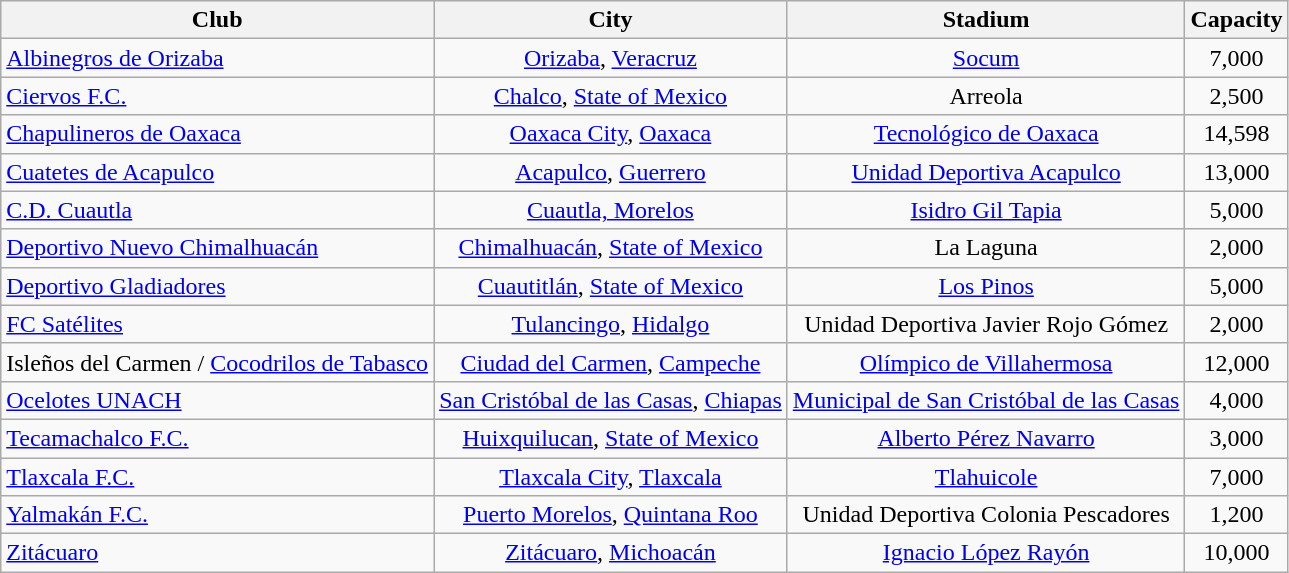<table class="wikitable sortable" style="text-align: center;">
<tr>
<th>Club</th>
<th>City</th>
<th>Stadium</th>
<th>Capacity</th>
</tr>
<tr>
<td align="left"><a href='#'>Albinegros de Orizaba</a></td>
<td><a href='#'>Orizaba</a>, <a href='#'>Veracruz</a></td>
<td><a href='#'>Socum</a></td>
<td>7,000</td>
</tr>
<tr>
<td align="left"><a href='#'>Ciervos F.C.</a></td>
<td><a href='#'>Chalco</a>, <a href='#'>State of Mexico</a></td>
<td>Arreola</td>
<td>2,500</td>
</tr>
<tr>
<td align="left"><a href='#'>Chapulineros de Oaxaca</a></td>
<td><a href='#'>Oaxaca City</a>, <a href='#'>Oaxaca</a></td>
<td><a href='#'>Tecnológico de Oaxaca</a></td>
<td>14,598</td>
</tr>
<tr>
<td align="left"><a href='#'>Cuatetes de Acapulco</a></td>
<td><a href='#'>Acapulco</a>, <a href='#'>Guerrero</a></td>
<td><a href='#'>Unidad Deportiva Acapulco</a></td>
<td>13,000</td>
</tr>
<tr>
<td align="left"><a href='#'>C.D. Cuautla</a></td>
<td><a href='#'>Cuautla, Morelos</a></td>
<td><a href='#'>Isidro Gil Tapia</a></td>
<td>5,000</td>
</tr>
<tr>
<td align="left"><a href='#'>Deportivo Nuevo Chimalhuacán</a></td>
<td><a href='#'>Chimalhuacán</a>, <a href='#'>State of Mexico</a></td>
<td>La Laguna</td>
<td>2,000</td>
</tr>
<tr>
<td align="left"><a href='#'>Deportivo Gladiadores</a></td>
<td><a href='#'>Cuautitlán</a>, <a href='#'>State of Mexico</a></td>
<td><a href='#'>Los Pinos</a></td>
<td>5,000</td>
</tr>
<tr>
<td align="left"><a href='#'>FC Satélites</a></td>
<td><a href='#'>Tulancingo</a>, <a href='#'>Hidalgo</a></td>
<td>Unidad Deportiva Javier Rojo Gómez</td>
<td>2,000</td>
</tr>
<tr>
<td align="left">Isleños del Carmen / <a href='#'>Cocodrilos de Tabasco</a></td>
<td><a href='#'>Ciudad del Carmen</a>, <a href='#'>Campeche</a></td>
<td><a href='#'>Olímpico de Villahermosa</a></td>
<td>12,000</td>
</tr>
<tr>
<td align="left"><a href='#'>Ocelotes UNACH</a></td>
<td><a href='#'>San Cristóbal de las Casas</a>, <a href='#'>Chiapas</a></td>
<td><a href='#'>Municipal de San Cristóbal de las Casas</a></td>
<td>4,000</td>
</tr>
<tr>
<td align="left"><a href='#'>Tecamachalco F.C.</a></td>
<td><a href='#'>Huixquilucan</a>, <a href='#'>State of Mexico</a></td>
<td><a href='#'>Alberto Pérez Navarro</a></td>
<td>3,000</td>
</tr>
<tr>
<td align="left"><a href='#'>Tlaxcala F.C.</a></td>
<td><a href='#'>Tlaxcala City</a>, <a href='#'>Tlaxcala</a></td>
<td><a href='#'>Tlahuicole</a></td>
<td>7,000</td>
</tr>
<tr>
<td align="left"><a href='#'>Yalmakán F.C.</a></td>
<td><a href='#'>Puerto Morelos</a>, <a href='#'>Quintana Roo</a></td>
<td>Unidad Deportiva Colonia Pescadores</td>
<td>1,200</td>
</tr>
<tr>
<td align="left"><a href='#'>Zitácuaro</a></td>
<td><a href='#'>Zitácuaro</a>, <a href='#'>Michoacán</a></td>
<td><a href='#'>Ignacio López Rayón</a></td>
<td>10,000</td>
</tr>
</table>
